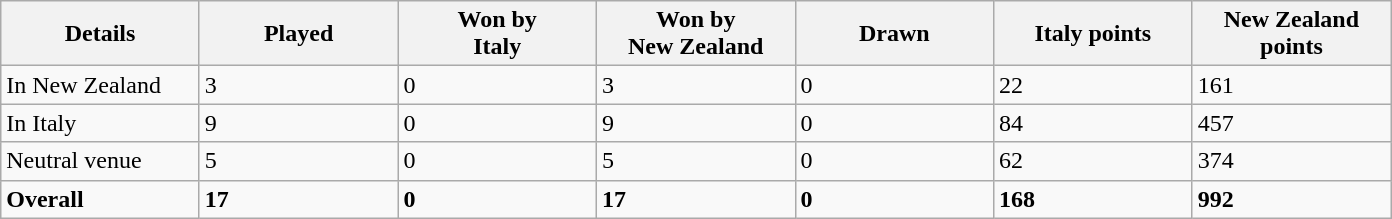<table class="wikitable sortable">
<tr>
<th width="125">Details</th>
<th width="125">Played</th>
<th width="125">Won by<br>Italy</th>
<th width="125">Won by<br>New Zealand</th>
<th width="125">Drawn</th>
<th width="125">Italy points</th>
<th width="125">New Zealand points</th>
</tr>
<tr>
<td>In New Zealand</td>
<td>3</td>
<td>0</td>
<td>3</td>
<td>0</td>
<td>22</td>
<td>161</td>
</tr>
<tr>
<td>In Italy</td>
<td>9</td>
<td>0</td>
<td>9</td>
<td>0</td>
<td>84</td>
<td>457</td>
</tr>
<tr>
<td>Neutral venue</td>
<td>5</td>
<td>0</td>
<td>5</td>
<td>0</td>
<td>62</td>
<td>374</td>
</tr>
<tr>
<td><strong>Overall</strong></td>
<td><strong>17</strong></td>
<td><strong>0</strong></td>
<td><strong>17</strong></td>
<td><strong>0</strong></td>
<td><strong>168</strong></td>
<td><strong>992</strong></td>
</tr>
</table>
